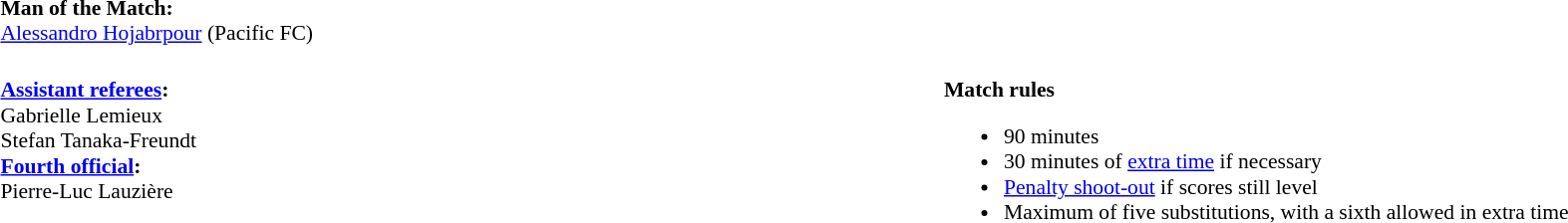<table width=100% style="font-size:90%">
<tr>
<td><br><strong>Man of the Match:</strong>
<br><a href='#'>Alessandro Hojabrpour</a> (Pacific FC)</td>
</tr>
<tr>
<td style="width:50%; vertical-align:top;"><br><strong><a href='#'>Assistant referees</a>:</strong>
<br>Gabrielle Lemieux
<br>Stefan Tanaka-Freundt
<br><strong><a href='#'>Fourth official</a>:</strong>
<br>Pierre-Luc Lauzière</td>
<td style="width:60%;vertical-align:top"><br><strong>Match rules</strong><ul><li>90 minutes</li><li>30 minutes of <a href='#'>extra time</a> if necessary</li><li><a href='#'>Penalty shoot-out</a> if scores still level</li><li>Maximum of five substitutions, with a sixth allowed in extra time</li></ul></td>
</tr>
</table>
